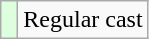<table class="wikitable">
<tr>
<td style="background:#dfd;"> </td>
<td>Regular cast</td>
</tr>
</table>
